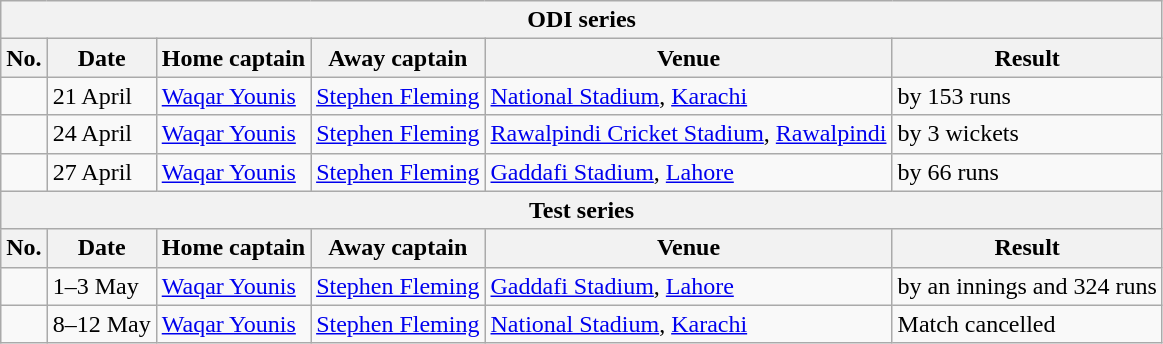<table class="wikitable">
<tr>
<th colspan="9">ODI series</th>
</tr>
<tr>
<th>No.</th>
<th>Date</th>
<th>Home captain</th>
<th>Away captain</th>
<th>Venue</th>
<th>Result</th>
</tr>
<tr>
<td></td>
<td>21 April</td>
<td><a href='#'>Waqar Younis</a></td>
<td><a href='#'>Stephen Fleming</a></td>
<td><a href='#'>National Stadium</a>, <a href='#'>Karachi</a></td>
<td> by 153 runs</td>
</tr>
<tr>
<td></td>
<td>24 April</td>
<td><a href='#'>Waqar Younis</a></td>
<td><a href='#'>Stephen Fleming</a></td>
<td><a href='#'>Rawalpindi Cricket Stadium</a>, <a href='#'>Rawalpindi</a></td>
<td> by 3 wickets</td>
</tr>
<tr>
<td></td>
<td>27 April</td>
<td><a href='#'>Waqar Younis</a></td>
<td><a href='#'>Stephen Fleming</a></td>
<td><a href='#'>Gaddafi Stadium</a>, <a href='#'>Lahore</a></td>
<td> by 66 runs</td>
</tr>
<tr>
<th colspan="9">Test series</th>
</tr>
<tr>
<th>No.</th>
<th>Date</th>
<th>Home captain</th>
<th>Away captain</th>
<th>Venue</th>
<th>Result</th>
</tr>
<tr>
<td></td>
<td>1–3 May</td>
<td><a href='#'>Waqar Younis</a></td>
<td><a href='#'>Stephen Fleming</a></td>
<td><a href='#'>Gaddafi Stadium</a>, <a href='#'>Lahore</a></td>
<td> by an innings and 324 runs</td>
</tr>
<tr>
<td></td>
<td>8–12 May</td>
<td><a href='#'>Waqar Younis</a></td>
<td><a href='#'>Stephen Fleming</a></td>
<td><a href='#'>National Stadium</a>, <a href='#'>Karachi</a></td>
<td>Match cancelled</td>
</tr>
</table>
